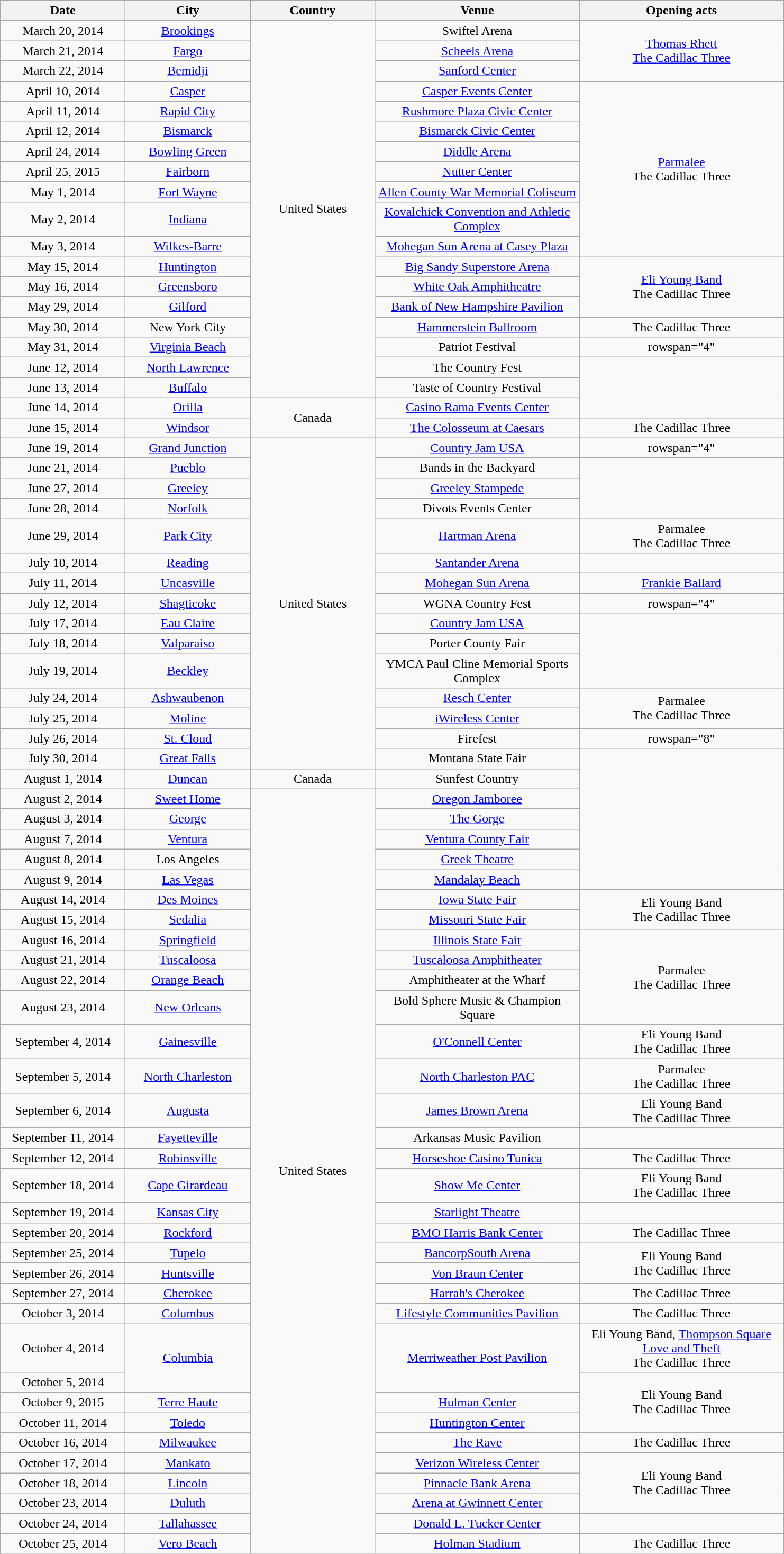<table class="wikitable" style="text-align:center;">
<tr>
<th width="150">Date</th>
<th width="150">City</th>
<th width="150">Country</th>
<th width="250">Venue</th>
<th width="250">Opening acts</th>
</tr>
<tr>
<td>March 20, 2014</td>
<td><a href='#'>Brookings</a></td>
<td rowspan="18">United States</td>
<td>Swiftel Arena</td>
<td rowspan="3"><a href='#'>Thomas Rhett</a><br><a href='#'>The Cadillac Three</a></td>
</tr>
<tr>
<td>March 21, 2014</td>
<td><a href='#'>Fargo</a></td>
<td><a href='#'>Scheels Arena</a></td>
</tr>
<tr>
<td>March 22, 2014</td>
<td><a href='#'>Bemidji</a></td>
<td><a href='#'>Sanford Center</a></td>
</tr>
<tr>
<td>April 10, 2014</td>
<td><a href='#'>Casper</a></td>
<td><a href='#'>Casper Events Center</a></td>
<td rowspan="8"><a href='#'>Parmalee</a><br>The Cadillac Three</td>
</tr>
<tr>
<td>April 11, 2014</td>
<td><a href='#'>Rapid City</a></td>
<td><a href='#'>Rushmore Plaza Civic Center</a></td>
</tr>
<tr>
<td>April 12, 2014</td>
<td><a href='#'>Bismarck</a></td>
<td><a href='#'>Bismarck Civic Center</a></td>
</tr>
<tr>
<td>April 24, 2014</td>
<td><a href='#'>Bowling Green</a></td>
<td><a href='#'>Diddle Arena</a></td>
</tr>
<tr>
<td>April 25, 2015</td>
<td><a href='#'>Fairborn</a></td>
<td><a href='#'>Nutter Center</a></td>
</tr>
<tr>
<td>May 1, 2014</td>
<td><a href='#'>Fort Wayne</a></td>
<td><a href='#'>Allen County War Memorial Coliseum</a></td>
</tr>
<tr>
<td>May 2, 2014</td>
<td><a href='#'>Indiana</a></td>
<td><a href='#'>Kovalchick Convention and Athletic Complex</a></td>
</tr>
<tr>
<td>May 3, 2014</td>
<td><a href='#'>Wilkes-Barre</a></td>
<td><a href='#'>Mohegan Sun Arena at Casey Plaza</a></td>
</tr>
<tr>
<td>May 15, 2014</td>
<td><a href='#'>Huntington</a></td>
<td><a href='#'>Big Sandy Superstore Arena</a></td>
<td rowspan="3"><a href='#'>Eli Young Band</a><br>The Cadillac Three</td>
</tr>
<tr>
<td>May 16, 2014</td>
<td><a href='#'>Greensboro</a></td>
<td><a href='#'>White Oak Amphitheatre</a></td>
</tr>
<tr>
<td>May 29, 2014</td>
<td><a href='#'>Gilford</a></td>
<td><a href='#'>Bank of New Hampshire Pavilion</a></td>
</tr>
<tr>
<td>May 30, 2014</td>
<td>New York City</td>
<td><a href='#'>Hammerstein Ballroom</a></td>
<td>The Cadillac Three</td>
</tr>
<tr>
<td>May 31, 2014 </td>
<td><a href='#'>Virginia Beach</a></td>
<td>Patriot Festival</td>
<td>rowspan="4" </td>
</tr>
<tr>
<td>June 12, 2014 </td>
<td><a href='#'>North Lawrence</a></td>
<td>The Country Fest</td>
</tr>
<tr>
<td>June 13, 2014 </td>
<td><a href='#'>Buffalo</a></td>
<td>Taste of Country Festival</td>
</tr>
<tr>
<td>June 14, 2014</td>
<td><a href='#'>Orilla</a></td>
<td rowspan="2">Canada</td>
<td><a href='#'>Casino Rama Events Center</a></td>
</tr>
<tr>
<td>June 15, 2014</td>
<td><a href='#'>Windsor</a></td>
<td><a href='#'>The Colosseum at Caesars</a></td>
<td>The Cadillac Three</td>
</tr>
<tr>
<td>June 19, 2014 </td>
<td><a href='#'>Grand Junction</a></td>
<td rowspan="15">United States</td>
<td><a href='#'>Country Jam USA</a></td>
<td>rowspan="4" </td>
</tr>
<tr>
<td>June 21, 2014 </td>
<td><a href='#'>Pueblo</a></td>
<td>Bands in the Backyard</td>
</tr>
<tr>
<td>June 27, 2014 </td>
<td><a href='#'>Greeley</a></td>
<td><a href='#'>Greeley Stampede</a></td>
</tr>
<tr>
<td>June 28, 2014</td>
<td><a href='#'>Norfolk</a></td>
<td>Divots Events Center</td>
</tr>
<tr>
<td>June 29, 2014</td>
<td><a href='#'>Park City</a></td>
<td><a href='#'>Hartman Arena</a></td>
<td>Parmalee<br>The Cadillac Three</td>
</tr>
<tr>
<td>July 10, 2014</td>
<td><a href='#'>Reading</a></td>
<td><a href='#'>Santander Arena</a></td>
<td></td>
</tr>
<tr>
<td>July 11, 2014</td>
<td><a href='#'>Uncasville</a></td>
<td><a href='#'>Mohegan Sun Arena</a></td>
<td><a href='#'>Frankie Ballard</a></td>
</tr>
<tr>
<td>July 12, 2014 </td>
<td><a href='#'>Shagticoke</a></td>
<td>WGNA Country Fest</td>
<td>rowspan="4" </td>
</tr>
<tr>
<td>July 17, 2014 </td>
<td><a href='#'>Eau Claire</a></td>
<td><a href='#'>Country Jam USA</a></td>
</tr>
<tr>
<td>July 18, 2014 </td>
<td><a href='#'>Valparaiso</a></td>
<td>Porter County Fair</td>
</tr>
<tr>
<td>July 19, 2014</td>
<td><a href='#'>Beckley</a></td>
<td>YMCA Paul Cline Memorial Sports Complex</td>
</tr>
<tr>
<td>July 24, 2014</td>
<td><a href='#'>Ashwaubenon</a></td>
<td><a href='#'>Resch Center</a></td>
<td rowspan="2">Parmalee<br>The Cadillac Three</td>
</tr>
<tr>
<td>July 25, 2014</td>
<td><a href='#'>Moline</a></td>
<td><a href='#'>iWireless Center</a></td>
</tr>
<tr>
<td>July 26, 2014</td>
<td><a href='#'>St. Cloud</a></td>
<td>Firefest</td>
<td>rowspan="8" </td>
</tr>
<tr>
<td>July 30, 2014 </td>
<td><a href='#'>Great Falls</a></td>
<td>Montana State Fair</td>
</tr>
<tr>
<td>August 1, 2014 </td>
<td><a href='#'>Duncan</a></td>
<td>Canada</td>
<td>Sunfest Country</td>
</tr>
<tr>
<td>August 2, 2014 </td>
<td><a href='#'>Sweet Home</a></td>
<td rowspan="33">United States</td>
<td><a href='#'>Oregon Jamboree</a></td>
</tr>
<tr>
<td>August 3, 2014</td>
<td><a href='#'>George</a></td>
<td><a href='#'>The Gorge</a></td>
</tr>
<tr>
<td>August 7, 2014</td>
<td><a href='#'>Ventura</a></td>
<td><a href='#'>Ventura County Fair</a></td>
</tr>
<tr>
<td>August 8, 2014</td>
<td>Los Angeles</td>
<td><a href='#'>Greek Theatre</a></td>
</tr>
<tr>
<td>August 9, 2014</td>
<td><a href='#'>Las Vegas</a></td>
<td><a href='#'>Mandalay Beach</a></td>
</tr>
<tr>
<td>August 14, 2014 </td>
<td><a href='#'>Des Moines</a></td>
<td><a href='#'>Iowa State Fair</a></td>
<td rowspan="2">Eli Young Band<br>The Cadillac Three</td>
</tr>
<tr>
<td>August 15, 2014 </td>
<td><a href='#'>Sedalia</a></td>
<td><a href='#'>Missouri State Fair</a></td>
</tr>
<tr>
<td>August 16, 2014 </td>
<td><a href='#'>Springfield</a></td>
<td><a href='#'>Illinois State Fair</a></td>
<td rowspan="4">Parmalee<br>The Cadillac Three</td>
</tr>
<tr>
<td>August 21, 2014</td>
<td><a href='#'>Tuscaloosa</a></td>
<td><a href='#'>Tuscaloosa Amphitheater</a></td>
</tr>
<tr>
<td>August 22, 2014</td>
<td><a href='#'>Orange Beach</a></td>
<td>Amphitheater at the Wharf</td>
</tr>
<tr>
<td>August 23, 2014</td>
<td><a href='#'>New Orleans</a></td>
<td>Bold Sphere Music & Champion Square</td>
</tr>
<tr>
<td>September 4, 2014</td>
<td><a href='#'>Gainesville</a></td>
<td><a href='#'>O'Connell Center</a></td>
<td>Eli Young Band<br>The Cadillac Three</td>
</tr>
<tr>
<td>September 5, 2014</td>
<td><a href='#'>North Charleston</a></td>
<td><a href='#'>North Charleston PAC</a></td>
<td>Parmalee<br>The Cadillac Three</td>
</tr>
<tr>
<td>September 6, 2014</td>
<td><a href='#'>Augusta</a></td>
<td><a href='#'>James Brown Arena</a></td>
<td>Eli Young Band<br>The Cadillac Three</td>
</tr>
<tr>
<td>September 11, 2014</td>
<td><a href='#'>Fayetteville</a></td>
<td>Arkansas Music Pavilion</td>
<td></td>
</tr>
<tr>
<td>September 12, 2014</td>
<td><a href='#'>Robinsville</a></td>
<td><a href='#'>Horseshoe Casino Tunica</a></td>
<td>The Cadillac Three</td>
</tr>
<tr>
<td>September 18, 2014</td>
<td><a href='#'>Cape Girardeau</a></td>
<td><a href='#'>Show Me Center</a></td>
<td>Eli Young Band<br>The Cadillac Three</td>
</tr>
<tr>
<td>September 19, 2014 </td>
<td><a href='#'>Kansas City</a></td>
<td><a href='#'>Starlight Theatre</a></td>
<td></td>
</tr>
<tr>
<td>September 20, 2014</td>
<td><a href='#'>Rockford</a></td>
<td><a href='#'>BMO Harris Bank Center</a></td>
<td>The Cadillac Three</td>
</tr>
<tr>
<td>September 25, 2014</td>
<td><a href='#'>Tupelo</a></td>
<td><a href='#'>BancorpSouth Arena</a></td>
<td rowspan="2">Eli Young Band<br>The Cadillac Three</td>
</tr>
<tr>
<td>September 26, 2014</td>
<td><a href='#'>Huntsville</a></td>
<td><a href='#'>Von Braun Center</a></td>
</tr>
<tr>
<td>September 27, 2014</td>
<td><a href='#'>Cherokee</a></td>
<td><a href='#'>Harrah's Cherokee</a></td>
<td>The Cadillac Three</td>
</tr>
<tr>
<td>October 3, 2014</td>
<td><a href='#'>Columbus</a></td>
<td><a href='#'>Lifestyle Communities Pavilion</a></td>
<td>The Cadillac Three</td>
</tr>
<tr>
<td>October 4, 2014 </td>
<td rowspan="2"><a href='#'>Columbia</a></td>
<td rowspan="2"><a href='#'>Merriweather Post Pavilion</a></td>
<td>Eli Young Band, <a href='#'>Thompson Square</a><br><a href='#'>Love and Theft</a><br>The Cadillac Three</td>
</tr>
<tr>
<td>October 5, 2014 </td>
<td rowspan="3">Eli Young Band<br>The Cadillac Three</td>
</tr>
<tr>
<td>October 9, 2015</td>
<td><a href='#'>Terre Haute</a></td>
<td><a href='#'>Hulman Center</a></td>
</tr>
<tr>
<td>October 11, 2014</td>
<td><a href='#'>Toledo</a></td>
<td><a href='#'>Huntington Center</a></td>
</tr>
<tr>
<td>October 16, 2014</td>
<td><a href='#'>Milwaukee</a></td>
<td><a href='#'>The Rave</a></td>
<td>The Cadillac Three</td>
</tr>
<tr>
<td>October 17, 2014</td>
<td><a href='#'>Mankato</a></td>
<td><a href='#'>Verizon Wireless Center</a></td>
<td rowspan="3">Eli Young Band<br>The Cadillac Three</td>
</tr>
<tr>
<td>October 18, 2014</td>
<td><a href='#'>Lincoln</a></td>
<td><a href='#'>Pinnacle Bank Arena</a></td>
</tr>
<tr>
<td>October 23, 2014</td>
<td><a href='#'>Duluth</a></td>
<td><a href='#'>Arena at Gwinnett Center</a></td>
</tr>
<tr>
<td>October 24, 2014</td>
<td><a href='#'>Tallahassee</a></td>
<td><a href='#'>Donald L. Tucker Center</a></td>
<td></td>
</tr>
<tr>
<td>October 25, 2014</td>
<td><a href='#'>Vero Beach</a></td>
<td><a href='#'>Holman Stadium</a></td>
<td>The Cadillac Three</td>
</tr>
</table>
